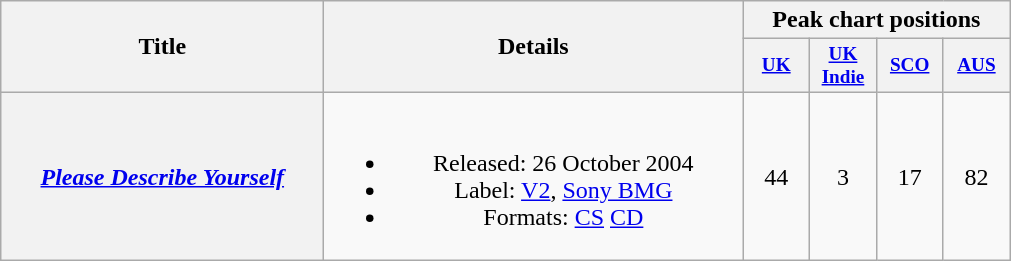<table class="wikitable plainrowheaders" style="text-align:center;">
<tr>
<th scope="col" rowspan="2" style="width:13em;">Title</th>
<th scope="col" rowspan="2" style="width:17em;">Details</th>
<th scope="col" colspan="4">Peak chart positions</th>
</tr>
<tr>
<th scope="col" style="width:3em;font-size:80%;"><a href='#'>UK</a><br></th>
<th scope="col" style="width:3em;font-size:80%;"><a href='#'>UK<br>Indie</a><br></th>
<th scope="col" style="width:3em;font-size:80%;"><a href='#'>SCO</a><br></th>
<th scope="col" style="width:3em;font-size:80%;"><a href='#'>AUS</a><br></th>
</tr>
<tr>
<th scope="row"><em><a href='#'>Please Describe Yourself</a></em></th>
<td><br><ul><li>Released: 26 October 2004</li><li>Label: <a href='#'>V2</a>, <a href='#'>Sony BMG</a></li><li>Formats: <a href='#'>CS</a> <a href='#'>CD</a></li></ul></td>
<td>44</td>
<td>3</td>
<td>17</td>
<td>82</td>
</tr>
</table>
